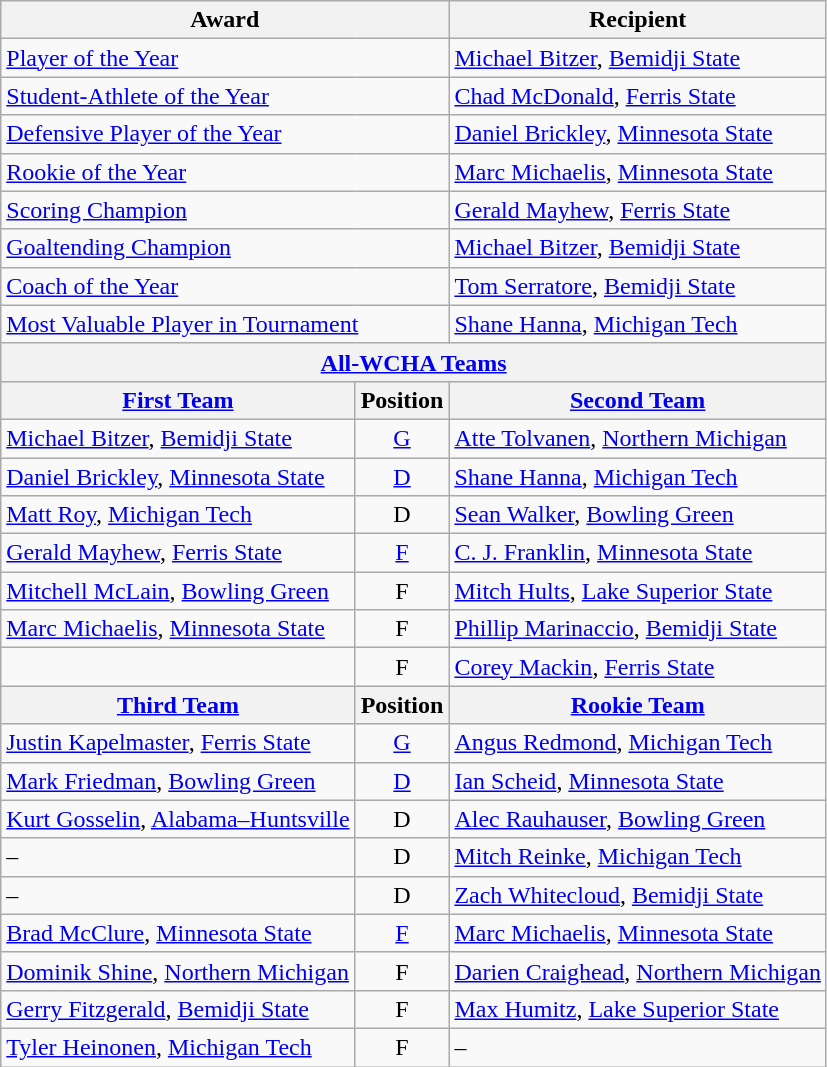<table class="wikitable">
<tr>
<th colspan=2>Award</th>
<th>Recipient</th>
</tr>
<tr>
<td colspan=2><a href='#'>Player of the Year</a></td>
<td><a href='#'>Michael Bitzer</a>, <a href='#'>Bemidji State</a></td>
</tr>
<tr>
<td colspan=2><a href='#'>Student-Athlete of the Year</a></td>
<td><a href='#'>Chad McDonald</a>, <a href='#'>Ferris State</a></td>
</tr>
<tr>
<td colspan=2><a href='#'>Defensive Player of the Year</a></td>
<td><a href='#'>Daniel Brickley</a>, <a href='#'>Minnesota State</a></td>
</tr>
<tr>
<td colspan=2><a href='#'>Rookie of the Year</a></td>
<td><a href='#'>Marc Michaelis</a>, <a href='#'>Minnesota State</a></td>
</tr>
<tr>
<td colspan=2><a href='#'>Scoring Champion</a></td>
<td><a href='#'>Gerald Mayhew</a>, <a href='#'>Ferris State</a></td>
</tr>
<tr>
<td colspan=2><a href='#'>Goaltending Champion</a></td>
<td><a href='#'>Michael Bitzer</a>, <a href='#'>Bemidji State</a></td>
</tr>
<tr>
<td colspan=2><a href='#'>Coach of the Year</a></td>
<td><a href='#'>Tom Serratore</a>, <a href='#'>Bemidji State</a></td>
</tr>
<tr>
<td colspan=2><a href='#'>Most Valuable Player in Tournament</a></td>
<td><a href='#'>Shane Hanna</a>, <a href='#'>Michigan Tech</a></td>
</tr>
<tr>
<th colspan=3><a href='#'>All-WCHA Teams</a></th>
</tr>
<tr>
<th><a href='#'>First Team</a></th>
<th>Position</th>
<th><a href='#'>Second Team</a></th>
</tr>
<tr>
<td><a href='#'>Michael Bitzer</a>, <a href='#'>Bemidji State</a></td>
<td align=center><a href='#'>G</a></td>
<td><a href='#'>Atte Tolvanen</a>, <a href='#'>Northern Michigan</a></td>
</tr>
<tr>
<td><a href='#'>Daniel Brickley</a>, <a href='#'>Minnesota State</a></td>
<td align=center><a href='#'>D</a></td>
<td><a href='#'>Shane Hanna</a>, <a href='#'>Michigan Tech</a></td>
</tr>
<tr>
<td><a href='#'>Matt Roy</a>, <a href='#'>Michigan Tech</a></td>
<td align=center>D</td>
<td><a href='#'>Sean Walker</a>, <a href='#'>Bowling Green</a></td>
</tr>
<tr>
<td><a href='#'>Gerald Mayhew</a>, <a href='#'>Ferris State</a></td>
<td align=center><a href='#'>F</a></td>
<td><a href='#'>C. J. Franklin</a>, <a href='#'>Minnesota State</a></td>
</tr>
<tr>
<td><a href='#'>Mitchell McLain</a>, <a href='#'>Bowling Green</a></td>
<td align=center>F</td>
<td><a href='#'>Mitch Hults</a>, <a href='#'>Lake Superior State</a></td>
</tr>
<tr>
<td><a href='#'>Marc Michaelis</a>, <a href='#'>Minnesota State</a></td>
<td align=center>F</td>
<td><a href='#'>Phillip Marinaccio</a>, <a href='#'>Bemidji State</a></td>
</tr>
<tr>
<td></td>
<td align=center>F</td>
<td><a href='#'>Corey Mackin</a>, <a href='#'>Ferris State</a></td>
</tr>
<tr>
<th><a href='#'>Third Team</a></th>
<th>Position</th>
<th><a href='#'>Rookie Team</a></th>
</tr>
<tr>
<td><a href='#'>Justin Kapelmaster</a>, <a href='#'>Ferris State</a></td>
<td align=center><a href='#'>G</a></td>
<td><a href='#'>Angus Redmond</a>, <a href='#'>Michigan Tech</a></td>
</tr>
<tr>
<td><a href='#'>Mark Friedman</a>, <a href='#'>Bowling Green</a></td>
<td align=center><a href='#'>D</a></td>
<td><a href='#'>Ian Scheid</a>, <a href='#'>Minnesota State</a></td>
</tr>
<tr>
<td><a href='#'>Kurt Gosselin</a>, <a href='#'>Alabama–Huntsville</a></td>
<td align=center>D</td>
<td><a href='#'>Alec Rauhauser</a>, <a href='#'>Bowling Green</a></td>
</tr>
<tr>
<td>–</td>
<td align=center>D</td>
<td><a href='#'>Mitch Reinke</a>, <a href='#'>Michigan Tech</a></td>
</tr>
<tr>
<td>–</td>
<td align=center>D</td>
<td><a href='#'>Zach Whitecloud</a>, <a href='#'>Bemidji State</a></td>
</tr>
<tr>
<td><a href='#'>Brad McClure</a>, <a href='#'>Minnesota State</a></td>
<td align=center><a href='#'>F</a></td>
<td><a href='#'>Marc Michaelis</a>, <a href='#'>Minnesota State</a></td>
</tr>
<tr>
<td><a href='#'>Dominik Shine</a>, <a href='#'>Northern Michigan</a></td>
<td align=center>F</td>
<td><a href='#'>Darien Craighead</a>, <a href='#'>Northern Michigan</a></td>
</tr>
<tr>
<td><a href='#'>Gerry Fitzgerald</a>, <a href='#'>Bemidji State</a></td>
<td align=center>F</td>
<td><a href='#'>Max Humitz</a>, <a href='#'>Lake Superior State</a></td>
</tr>
<tr>
<td><a href='#'>Tyler Heinonen</a>, <a href='#'>Michigan Tech</a></td>
<td align=center>F</td>
<td>–</td>
</tr>
</table>
